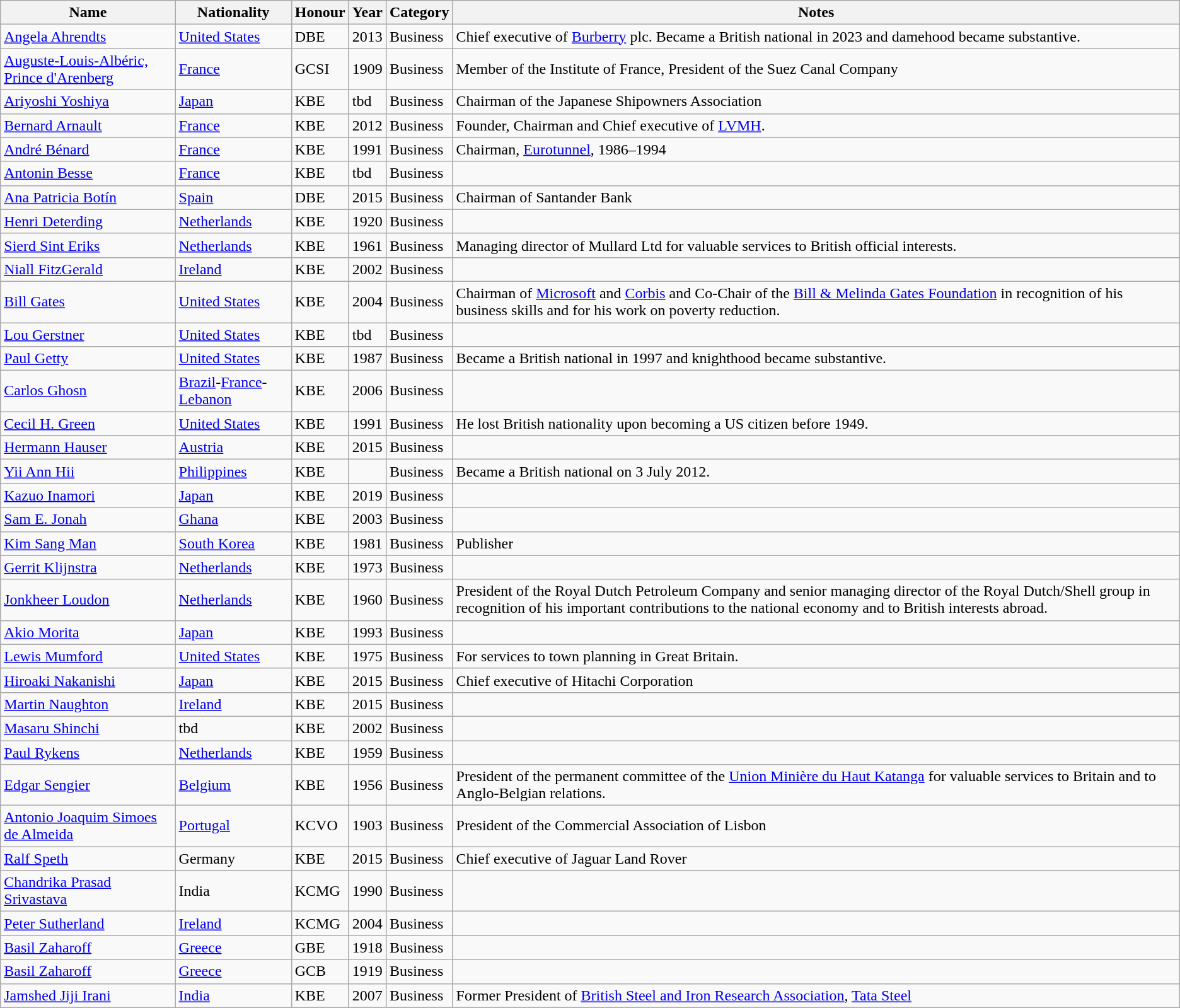<table class="wikitable sortable">
<tr>
<th>Name</th>
<th>Nationality</th>
<th>Honour</th>
<th>Year</th>
<th>Category</th>
<th class="unsortable">Notes</th>
</tr>
<tr>
<td><a href='#'>Angela Ahrendts</a></td>
<td><a href='#'>United States</a></td>
<td>DBE</td>
<td>2013</td>
<td>Business</td>
<td>Chief executive of <a href='#'>Burberry</a> plc. Became a British national in 2023 and damehood became substantive.</td>
</tr>
<tr>
<td><a href='#'>Auguste-Louis-Albéric, Prince d'Arenberg</a></td>
<td><a href='#'>France</a></td>
<td>GCSI</td>
<td>1909</td>
<td>Business</td>
<td>Member of the Institute of France, President of the Suez Canal Company</td>
</tr>
<tr>
<td><a href='#'>Ariyoshi Yoshiya</a></td>
<td><a href='#'>Japan</a></td>
<td>KBE</td>
<td>tbd</td>
<td>Business</td>
<td>Chairman of the Japanese Shipowners Association</td>
</tr>
<tr>
<td><a href='#'>Bernard Arnault</a></td>
<td><a href='#'>France</a></td>
<td>KBE</td>
<td>2012</td>
<td>Business</td>
<td>Founder, Chairman and Chief executive of <a href='#'>LVMH</a>.</td>
</tr>
<tr>
<td><a href='#'>André Bénard</a></td>
<td><a href='#'>France</a></td>
<td>KBE</td>
<td>1991</td>
<td>Business</td>
<td>Chairman, <a href='#'>Eurotunnel</a>, 1986–1994</td>
</tr>
<tr>
<td><a href='#'>Antonin Besse</a></td>
<td><a href='#'>France</a></td>
<td>KBE</td>
<td>tbd</td>
<td>Business</td>
<td></td>
</tr>
<tr>
<td><a href='#'>Ana Patricia Botín</a></td>
<td><a href='#'>Spain</a></td>
<td>DBE</td>
<td>2015</td>
<td>Business</td>
<td>Chairman of Santander Bank</td>
</tr>
<tr>
<td><a href='#'>Henri Deterding</a></td>
<td><a href='#'>Netherlands</a></td>
<td>KBE</td>
<td>1920</td>
<td>Business</td>
<td></td>
</tr>
<tr>
<td><a href='#'>Sierd Sint Eriks</a></td>
<td><a href='#'>Netherlands</a></td>
<td>KBE</td>
<td>1961</td>
<td>Business</td>
<td>Managing director of Mullard Ltd for valuable services to British official interests.</td>
</tr>
<tr>
<td><a href='#'>Niall FitzGerald</a></td>
<td><a href='#'>Ireland</a></td>
<td>KBE</td>
<td>2002</td>
<td>Business</td>
<td></td>
</tr>
<tr>
<td><a href='#'>Bill Gates</a></td>
<td><a href='#'>United States</a></td>
<td>KBE</td>
<td>2004</td>
<td>Business</td>
<td>Chairman of <a href='#'>Microsoft</a> and <a href='#'>Corbis</a> and Co-Chair of the <a href='#'>Bill & Melinda Gates Foundation</a> in recognition of his business skills and for his work on poverty reduction.</td>
</tr>
<tr>
<td><a href='#'>Lou Gerstner</a></td>
<td><a href='#'>United States</a></td>
<td>KBE</td>
<td>tbd</td>
<td>Business</td>
<td></td>
</tr>
<tr>
<td><a href='#'>Paul Getty</a></td>
<td><a href='#'>United States</a></td>
<td>KBE</td>
<td>1987</td>
<td>Business</td>
<td>Became a British national in 1997 and knighthood became substantive.</td>
</tr>
<tr>
<td><a href='#'>Carlos Ghosn</a></td>
<td><a href='#'>Brazil</a>-<a href='#'>France</a>-<a href='#'>Lebanon</a></td>
<td>KBE</td>
<td>2006</td>
<td>Business</td>
<td></td>
</tr>
<tr>
<td><a href='#'>Cecil H. Green</a></td>
<td><a href='#'>United States</a></td>
<td>KBE</td>
<td>1991</td>
<td>Business</td>
<td>He lost British nationality upon becoming a US citizen before 1949.</td>
</tr>
<tr>
<td><a href='#'>Hermann Hauser</a></td>
<td><a href='#'>Austria</a></td>
<td>KBE</td>
<td>2015</td>
<td>Business</td>
<td></td>
</tr>
<tr>
<td><a href='#'>Yii Ann Hii</a></td>
<td><a href='#'>Philippines</a></td>
<td>KBE</td>
<td></td>
<td>Business</td>
<td>Became a British national on 3 July 2012.</td>
</tr>
<tr>
<td><a href='#'>Kazuo Inamori</a></td>
<td><a href='#'>Japan</a></td>
<td>KBE</td>
<td>2019</td>
<td>Business</td>
<td></td>
</tr>
<tr>
<td><a href='#'>Sam E. Jonah</a></td>
<td><a href='#'>Ghana</a></td>
<td>KBE</td>
<td>2003</td>
<td>Business</td>
<td></td>
</tr>
<tr>
<td><a href='#'>Kim Sang Man</a></td>
<td><a href='#'>South Korea</a></td>
<td>KBE</td>
<td>1981</td>
<td>Business</td>
<td>Publisher </td>
</tr>
<tr>
<td><a href='#'>Gerrit Klijnstra</a></td>
<td><a href='#'>Netherlands</a></td>
<td>KBE</td>
<td>1973</td>
<td>Business</td>
<td></td>
</tr>
<tr>
<td><a href='#'>Jonkheer Loudon</a></td>
<td><a href='#'>Netherlands</a></td>
<td>KBE</td>
<td>1960</td>
<td>Business</td>
<td>President of the Royal Dutch Petroleum Company and senior managing director of the Royal Dutch/Shell group in recognition of his important contributions to the national economy and to British interests abroad.</td>
</tr>
<tr>
<td><a href='#'>Akio Morita</a></td>
<td><a href='#'>Japan</a></td>
<td>KBE</td>
<td>1993</td>
<td>Business</td>
<td></td>
</tr>
<tr>
<td><a href='#'>Lewis Mumford</a></td>
<td><a href='#'>United States</a></td>
<td>KBE</td>
<td>1975</td>
<td>Business</td>
<td>For services to town planning in Great Britain.</td>
</tr>
<tr>
<td><a href='#'>Hiroaki Nakanishi</a></td>
<td><a href='#'>Japan</a></td>
<td>KBE</td>
<td>2015</td>
<td>Business</td>
<td>Chief executive of Hitachi Corporation</td>
</tr>
<tr>
<td><a href='#'>Martin Naughton</a></td>
<td><a href='#'>Ireland</a></td>
<td>KBE</td>
<td>2015</td>
<td>Business</td>
<td></td>
</tr>
<tr>
<td><a href='#'>Masaru Shinchi</a></td>
<td>tbd</td>
<td>KBE</td>
<td>2002</td>
<td>Business</td>
<td></td>
</tr>
<tr>
<td><a href='#'>Paul Rykens</a></td>
<td><a href='#'>Netherlands</a></td>
<td>KBE</td>
<td>1959</td>
<td>Business</td>
<td></td>
</tr>
<tr>
<td><a href='#'>Edgar Sengier</a></td>
<td><a href='#'>Belgium</a></td>
<td>KBE</td>
<td>1956</td>
<td>Business</td>
<td>President of the permanent committee of the <a href='#'>Union Minière du Haut Katanga</a> for valuable services to Britain and to Anglo-Belgian relations.</td>
</tr>
<tr>
<td><a href='#'>Antonio Joaquim Simoes de Almeida</a></td>
<td><a href='#'>Portugal</a></td>
<td>KCVO</td>
<td>1903</td>
<td>Business</td>
<td> President of the Commercial Association of Lisbon</td>
</tr>
<tr>
<td><a href='#'>Ralf Speth</a></td>
<td>Germany</td>
<td>KBE</td>
<td>2015</td>
<td>Business</td>
<td>Chief executive of Jaguar Land Rover</td>
</tr>
<tr>
<td><a href='#'>Chandrika Prasad Srivastava</a></td>
<td>India</td>
<td>KCMG</td>
<td>1990</td>
<td>Business</td>
<td></td>
</tr>
<tr>
<td><a href='#'>Peter Sutherland</a></td>
<td><a href='#'>Ireland</a></td>
<td>KCMG</td>
<td>2004</td>
<td>Business</td>
<td></td>
</tr>
<tr>
<td><a href='#'>Basil Zaharoff</a></td>
<td><a href='#'>Greece</a></td>
<td>GBE</td>
<td>1918</td>
<td>Business</td>
<td></td>
</tr>
<tr>
<td><a href='#'>Basil Zaharoff</a></td>
<td><a href='#'>Greece</a></td>
<td>GCB</td>
<td>1919</td>
<td>Business</td>
<td></td>
</tr>
<tr>
<td><a href='#'>Jamshed Jiji Irani</a></td>
<td><a href='#'>India</a></td>
<td>KBE</td>
<td>2007</td>
<td>Business</td>
<td>Former President of <a href='#'>British Steel and Iron Research Association</a>, <a href='#'>Tata Steel</a></td>
</tr>
</table>
